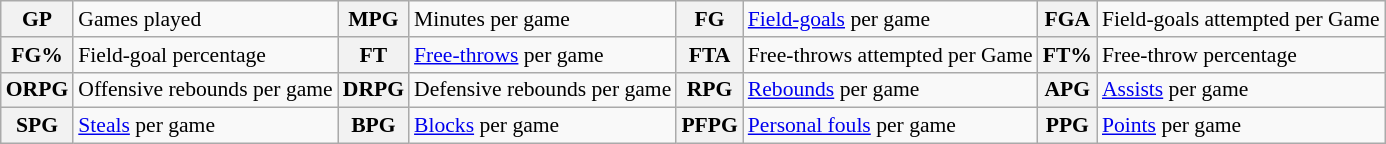<table class="wikitable" style="font-size:90%;">
<tr>
<th>GP</th>
<td>Games played</td>
<th>MPG</th>
<td>Minutes per game</td>
<th>FG</th>
<td><a href='#'>Field-goals</a> per game</td>
<th>FGA</th>
<td>Field-goals attempted per Game</td>
</tr>
<tr>
<th>FG%</th>
<td>Field-goal percentage</td>
<th>FT</th>
<td><a href='#'>Free-throws</a> per game</td>
<th>FTA</th>
<td>Free-throws attempted per Game</td>
<th>FT%</th>
<td>Free-throw percentage</td>
</tr>
<tr>
<th>ORPG</th>
<td>Offensive rebounds per game</td>
<th>DRPG</th>
<td>Defensive rebounds per game</td>
<th>RPG</th>
<td><a href='#'>Rebounds</a> per game</td>
<th>APG</th>
<td><a href='#'>Assists</a> per game</td>
</tr>
<tr>
<th>SPG</th>
<td><a href='#'>Steals</a> per game</td>
<th>BPG</th>
<td><a href='#'>Blocks</a> per game</td>
<th>PFPG</th>
<td><a href='#'>Personal fouls</a> per game</td>
<th>PPG</th>
<td><a href='#'>Points</a> per game</td>
</tr>
</table>
